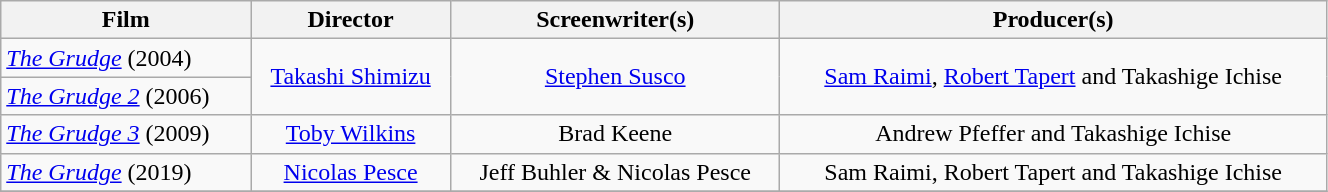<table class="wikitable" style="width:70%;">
<tr>
<th><strong>Film</strong></th>
<th><strong>Director</strong></th>
<th><strong>Screenwriter(s) </strong></th>
<th><strong>Producer(s)</strong></th>
</tr>
<tr>
<td><em><a href='#'>The Grudge</a></em> (2004)</td>
<td rowspan="2" style="text-align:center;"><a href='#'>Takashi Shimizu</a></td>
<td rowspan="2" style="text-align:center;"><a href='#'>Stephen Susco</a></td>
<td rowspan="2" style="text-align:center;"><a href='#'>Sam Raimi</a>, <a href='#'>Robert Tapert</a> and Takashige Ichise</td>
</tr>
<tr>
<td><em><a href='#'>The Grudge 2</a></em> (2006)</td>
</tr>
<tr>
<td><em><a href='#'>The Grudge 3</a></em> (2009)</td>
<td style="text-align:center;"><a href='#'>Toby Wilkins</a></td>
<td style="text-align:center;">Brad Keene</td>
<td style="text-align:center;">Andrew Pfeffer and Takashige Ichise</td>
</tr>
<tr>
<td><em><a href='#'>The Grudge</a></em> (2019)</td>
<td style="text-align:center;"><a href='#'>Nicolas Pesce</a></td>
<td style="text-align:center;">Jeff Buhler & Nicolas Pesce</td>
<td style="text-align:center;">Sam Raimi, Robert Tapert and Takashige Ichise</td>
</tr>
<tr>
</tr>
</table>
